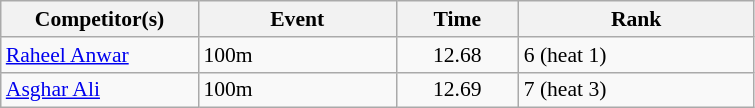<table class=wikitable style="font-size:90%">
<tr>
<th width=125>Competitor(s)</th>
<th width=125>Event</th>
<th width=75>Time</th>
<th width=150>Rank</th>
</tr>
<tr>
<td><a href='#'>Raheel Anwar</a></td>
<td>100m</td>
<td align="center">12.68</td>
<td>6 (heat 1)</td>
</tr>
<tr>
<td><a href='#'>Asghar Ali</a></td>
<td>100m</td>
<td align="center">12.69</td>
<td>7 (heat 3)</td>
</tr>
</table>
